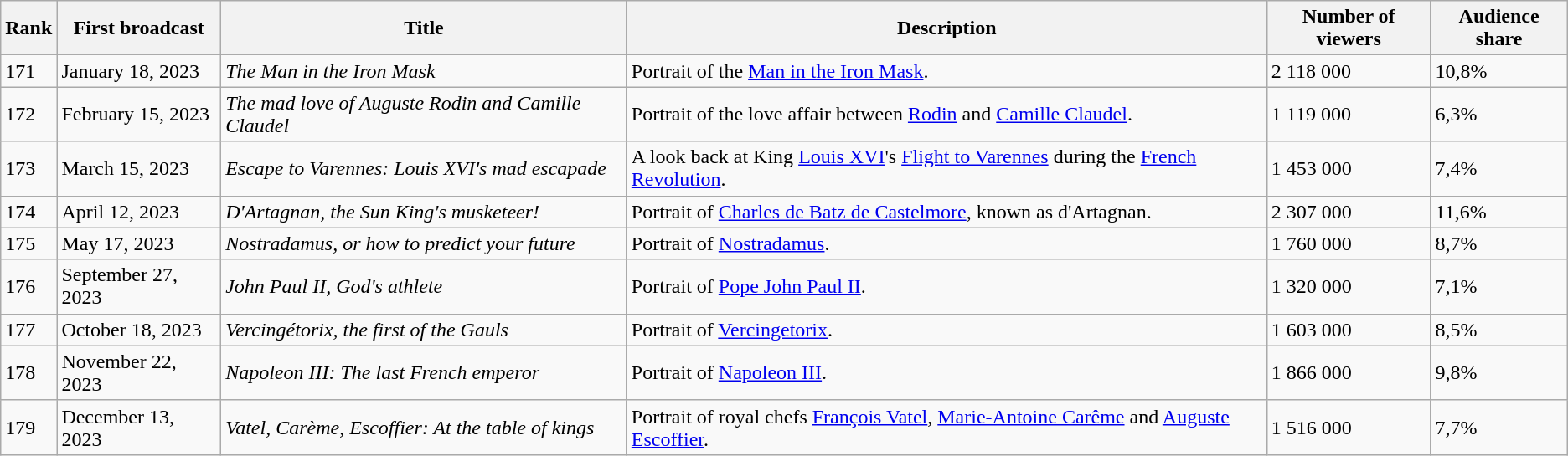<table class="wikitable">
<tr>
<th>Rank</th>
<th>First broadcast</th>
<th>Title</th>
<th>Description</th>
<th>Number of viewers</th>
<th>Audience share</th>
</tr>
<tr>
<td>171</td>
<td>January 18, 2023</td>
<td><em>The Man in the Iron Mask</em></td>
<td>Portrait of the <a href='#'>Man in the Iron Mask</a>.</td>
<td>2 118 000</td>
<td>10,8%</td>
</tr>
<tr>
<td>172</td>
<td>February 15, 2023</td>
<td><em>The mad love of Auguste Rodin and Camille Claudel</em></td>
<td>Portrait of the love affair between <a href='#'>Rodin</a> and <a href='#'>Camille Claudel</a>.</td>
<td>1 119 000</td>
<td>6,3%</td>
</tr>
<tr>
<td>173</td>
<td>March 15, 2023</td>
<td><em>Escape to Varennes: Louis XVI's mad escapade</em></td>
<td>A look back at King <a href='#'>Louis XVI</a>'s <a href='#'>Flight to Varennes</a> during the <a href='#'>French Revolution</a>.</td>
<td>1 453 000</td>
<td>7,4%</td>
</tr>
<tr>
<td>174</td>
<td>April 12, 2023</td>
<td><em>D'Artagnan, the Sun King's musketeer!</em></td>
<td>Portrait of <a href='#'>Charles de Batz de Castelmore</a>, known as d'Artagnan.</td>
<td>2 307 000</td>
<td>11,6%</td>
</tr>
<tr>
<td>175</td>
<td>May 17, 2023</td>
<td><em>Nostradamus, or how to predict your future</em></td>
<td>Portrait of <a href='#'>Nostradamus</a>.</td>
<td>1 760 000</td>
<td>8,7%</td>
</tr>
<tr>
<td>176</td>
<td>September 27, 2023</td>
<td><em>John Paul II, God's athlete</em></td>
<td>Portrait of <a href='#'>Pope John Paul II</a>.</td>
<td>1 320 000</td>
<td>7,1%</td>
</tr>
<tr>
<td>177</td>
<td>October 18, 2023</td>
<td><em>Vercingétorix, the first of the Gauls</em></td>
<td>Portrait of <a href='#'>Vercingetorix</a>.</td>
<td>1 603 000</td>
<td>8,5%</td>
</tr>
<tr>
<td>178</td>
<td>November 22, 2023</td>
<td><em>Napoleon III: The last French emperor</em></td>
<td>Portrait of <a href='#'>Napoleon III</a>.</td>
<td>1 866 000</td>
<td>9,8%</td>
</tr>
<tr>
<td>179</td>
<td>December 13, 2023</td>
<td><em>Vatel, Carème, Escoffier: At the table of kings</em></td>
<td>Portrait of royal chefs <a href='#'>François Vatel</a>, <a href='#'>Marie-Antoine Carême</a> and <a href='#'>Auguste Escoffier</a>.</td>
<td>1 516 000</td>
<td>7,7%</td>
</tr>
</table>
